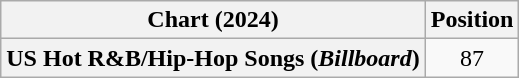<table class="wikitable plainrowheaders" style="text-align:center">
<tr>
<th scope="col">Chart (2024)</th>
<th scope="col">Position</th>
</tr>
<tr>
<th scope="row">US Hot R&B/Hip-Hop Songs (<em>Billboard</em>)</th>
<td>87</td>
</tr>
</table>
